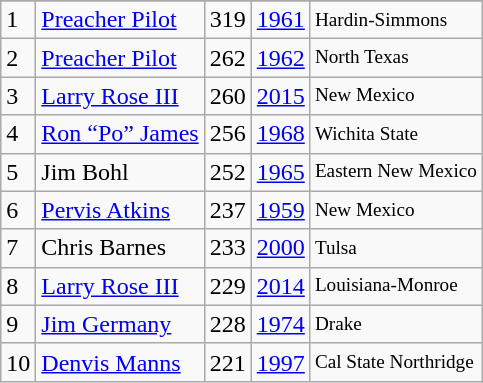<table class="wikitable">
<tr>
</tr>
<tr>
<td>1</td>
<td><a href='#'>Preacher Pilot</a></td>
<td>319</td>
<td><a href='#'>1961</a></td>
<td style="font-size:80%;">Hardin-Simmons</td>
</tr>
<tr>
<td>2</td>
<td><a href='#'>Preacher Pilot</a></td>
<td>262</td>
<td><a href='#'>1962</a></td>
<td style="font-size:80%;">North Texas</td>
</tr>
<tr>
<td>3</td>
<td><a href='#'>Larry Rose III</a></td>
<td>260</td>
<td><a href='#'>2015</a></td>
<td style="font-size:80%;">New Mexico</td>
</tr>
<tr>
<td>4</td>
<td><a href='#'>Ron “Po” James</a></td>
<td>256</td>
<td><a href='#'>1968</a></td>
<td style="font-size:80%;">Wichita State</td>
</tr>
<tr>
<td>5</td>
<td>Jim Bohl</td>
<td>252</td>
<td><a href='#'>1965</a></td>
<td style="font-size:80%;">Eastern New Mexico</td>
</tr>
<tr>
<td>6</td>
<td><a href='#'>Pervis Atkins</a></td>
<td>237</td>
<td><a href='#'>1959</a></td>
<td style="font-size:80%;">New Mexico</td>
</tr>
<tr>
<td>7</td>
<td>Chris Barnes</td>
<td>233</td>
<td><a href='#'>2000</a></td>
<td style="font-size:80%;">Tulsa</td>
</tr>
<tr>
<td>8</td>
<td><a href='#'>Larry Rose III</a></td>
<td>229</td>
<td><a href='#'>2014</a></td>
<td style="font-size:80%;">Louisiana-Monroe</td>
</tr>
<tr>
<td>9</td>
<td><a href='#'>Jim Germany</a></td>
<td>228</td>
<td><a href='#'>1974</a></td>
<td style="font-size:80%;">Drake</td>
</tr>
<tr>
<td>10</td>
<td><a href='#'>Denvis Manns</a></td>
<td>221</td>
<td><a href='#'>1997</a></td>
<td style="font-size:80%;">Cal State Northridge</td>
</tr>
</table>
